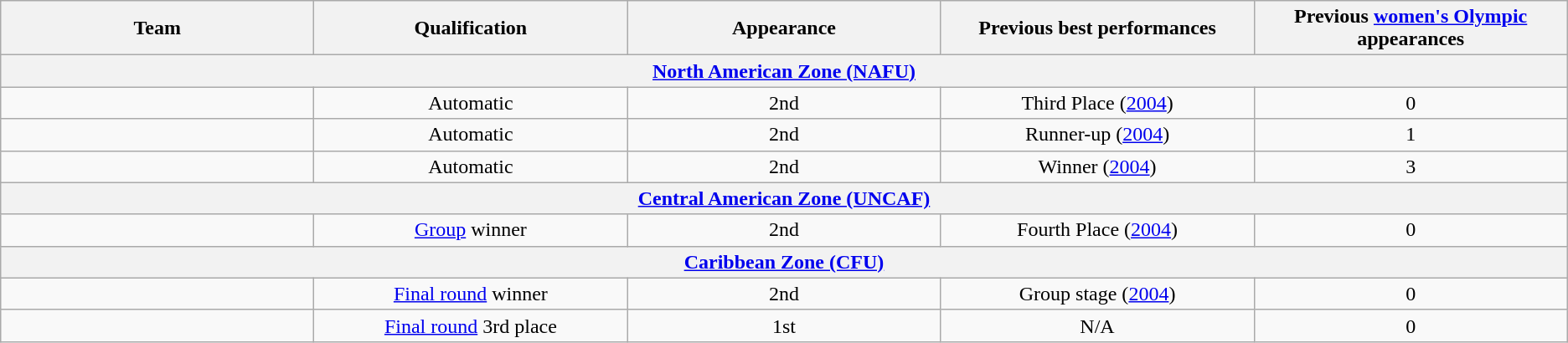<table class="wikitable">
<tr>
<th width=20%>Team</th>
<th width=20%>Qualification</th>
<th width=20%>Appearance</th>
<th width=20%>Previous best performances</th>
<th width=20%>Previous <a href='#'>women's Olympic</a> appearances</th>
</tr>
<tr>
<th colspan=5><strong><a href='#'>North American Zone (NAFU)</a></strong></th>
</tr>
<tr>
<td align=left></td>
<td align=center>Automatic</td>
<td align=center>2nd</td>
<td align=center>Third Place (<a href='#'>2004</a>)</td>
<td align=center>0</td>
</tr>
<tr>
<td align=left></td>
<td align=center>Automatic</td>
<td align=center>2nd</td>
<td align=center>Runner-up (<a href='#'>2004</a>)</td>
<td align=center>1</td>
</tr>
<tr>
<td align=left></td>
<td align=center>Automatic</td>
<td align=center>2nd</td>
<td align=center>Winner (<a href='#'>2004</a>)</td>
<td align=center>3</td>
</tr>
<tr>
<th colspan=5><a href='#'>Central American Zone (UNCAF)</a></th>
</tr>
<tr>
<td align=left></td>
<td align=center><a href='#'>Group</a> winner</td>
<td align=center>2nd</td>
<td align=center>Fourth Place (<a href='#'>2004</a>)</td>
<td align=center>0</td>
</tr>
<tr>
<th colspan=5><a href='#'>Caribbean Zone (CFU)</a></th>
</tr>
<tr>
<td align=left></td>
<td align=center><a href='#'>Final round</a> winner</td>
<td align=center>2nd</td>
<td align=center>Group stage (<a href='#'>2004</a>)</td>
<td align=center>0</td>
</tr>
<tr>
<td align=left></td>
<td align=center><a href='#'>Final round</a> 3rd place</td>
<td align=center>1st</td>
<td align=center>N/A</td>
<td align=center>0</td>
</tr>
</table>
